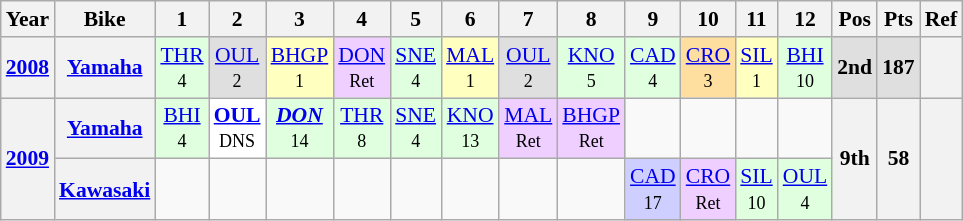<table class="wikitable" style="text-align:center; font-size:90%">
<tr>
<th>Year</th>
<th>Bike</th>
<th>1</th>
<th>2</th>
<th>3</th>
<th>4</th>
<th>5</th>
<th>6</th>
<th>7</th>
<th>8</th>
<th>9</th>
<th>10</th>
<th>11</th>
<th>12</th>
<th>Pos</th>
<th>Pts</th>
<th>Ref</th>
</tr>
<tr>
<th><a href='#'>2008</a></th>
<th><a href='#'>Yamaha</a></th>
<td style="background:#dfffdf;"><a href='#'>THR</a><br><small>4</small></td>
<td style="background:#DFDFDF;"><a href='#'>OUL</a><br><small>2</small></td>
<td style="background:#FFFFBF;"><a href='#'>BHGP</a><br><small>1</small></td>
<td style="background:#EFCFFF;"><a href='#'>DON</a><br><small>Ret</small></td>
<td style="background:#dfffdf;"><a href='#'>SNE</a><br><small>4</small></td>
<td style="background:#FFFFBF;"><a href='#'>MAL</a><br><small>1</small></td>
<td style="background:#DFDFDF;"><a href='#'>OUL</a><br><small>2</small></td>
<td style="background:#dfffdf;"><a href='#'>KNO</a><br><small>5</small></td>
<td style="background:#dfffdf;"><a href='#'>CAD</a><br><small>4</small></td>
<td style="background:#FFDF9F;"><a href='#'>CRO</a><br><small>3</small></td>
<td style="background:#FFFFBF;"><a href='#'>SIL</a><br><small>1</small></td>
<td style="background:#dfffdf;"><a href='#'>BHI</a><br><small>10</small></td>
<td style="background:#DFDFDF;"><strong>2nd</strong></td>
<td style="background:#DFDFDF;"><strong>187</strong></td>
<th></th>
</tr>
<tr>
<th align="left" rowspan=2><a href='#'>2009</a></th>
<th align="left"><a href='#'>Yamaha</a></th>
<td style="background:#DFFFDF;"><a href='#'>BHI</a> <br><small>4</small></td>
<td style="background:#FFFFFF;"><strong><a href='#'>OUL</a></strong><br><small>DNS</small></td>
<td style="background:#DFFFDF;"><strong><em><a href='#'>DON</a></em></strong><br><small>14</small></td>
<td style="background:#DFFFDF;"><a href='#'>THR</a><br><small>8</small></td>
<td style="background:#DFFFDF;"><a href='#'>SNE</a><br><small>4</small></td>
<td style="background:#DFFFDF;"><a href='#'>KNO</a><br><small>13</small></td>
<td style="background:#EFCFFF;"><a href='#'>MAL</a><br><small>Ret</small></td>
<td style="background:#EFCFFF;"><a href='#'>BHGP</a><br><small>Ret</small></td>
<td></td>
<td></td>
<td></td>
<td></td>
<th rowspan=2>9th</th>
<th rowspan=2>58</th>
<th rowspan=2></th>
</tr>
<tr>
<th align="left"><a href='#'>Kawasaki</a></th>
<td></td>
<td></td>
<td></td>
<td></td>
<td></td>
<td></td>
<td></td>
<td></td>
<td style="background:#CFCFFF;"><a href='#'>CAD</a><br><small>17</small></td>
<td style="background:#EFCFFF;"><a href='#'>CRO</a><br><small>Ret</small></td>
<td style="background:#DFFFDF;"><a href='#'>SIL</a><br><small>10</small></td>
<td style="background:#DFFFDF;"><a href='#'>OUL</a><br><small>4</small></td>
</tr>
</table>
